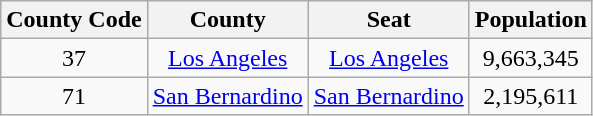<table class="wikitable sortable" style="text-align:center;">
<tr>
<th> County Code</th>
<th>County</th>
<th>Seat</th>
<th>Population</th>
</tr>
<tr>
<td>37</td>
<td><a href='#'>Los Angeles</a></td>
<td><a href='#'>Los Angeles</a></td>
<td>9,663,345</td>
</tr>
<tr>
<td>71</td>
<td><a href='#'>San Bernardino</a></td>
<td><a href='#'>San Bernardino</a></td>
<td>2,195,611</td>
</tr>
</table>
